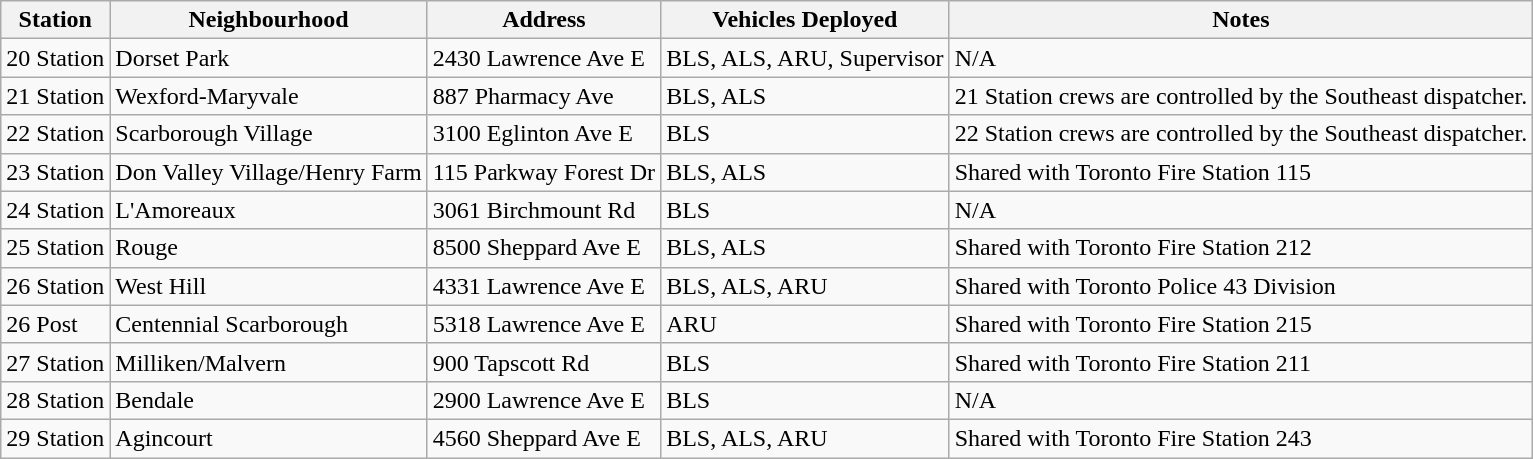<table class=wikitable>
<tr valign=bottom>
<th>Station</th>
<th>Neighbourhood</th>
<th>Address</th>
<th>Vehicles Deployed</th>
<th>Notes</th>
</tr>
<tr>
<td>20 Station</td>
<td>Dorset Park</td>
<td>2430 Lawrence Ave E</td>
<td>BLS, ALS, ARU, Supervisor</td>
<td>N/A</td>
</tr>
<tr>
<td>21 Station</td>
<td>Wexford-Maryvale</td>
<td>887 Pharmacy Ave</td>
<td>BLS, ALS</td>
<td>21 Station crews are controlled by the Southeast dispatcher.</td>
</tr>
<tr>
<td>22 Station</td>
<td>Scarborough Village</td>
<td>3100 Eglinton Ave E</td>
<td>BLS</td>
<td>22 Station crews are controlled by the Southeast dispatcher.</td>
</tr>
<tr>
<td>23 Station</td>
<td>Don Valley Village/Henry Farm</td>
<td>115 Parkway Forest Dr</td>
<td>BLS, ALS</td>
<td>Shared with Toronto Fire Station 115</td>
</tr>
<tr>
<td>24 Station</td>
<td>L'Amoreaux</td>
<td>3061 Birchmount Rd</td>
<td>BLS</td>
<td>N/A</td>
</tr>
<tr>
<td>25 Station</td>
<td>Rouge</td>
<td>8500 Sheppard Ave E</td>
<td>BLS, ALS</td>
<td>Shared with Toronto Fire Station 212</td>
</tr>
<tr>
<td>26 Station</td>
<td>West Hill</td>
<td>4331 Lawrence Ave E</td>
<td>BLS, ALS, ARU</td>
<td>Shared with Toronto Police 43 Division</td>
</tr>
<tr>
<td>26 Post</td>
<td>Centennial Scarborough</td>
<td>5318 Lawrence Ave E</td>
<td>ARU</td>
<td>Shared with Toronto Fire Station 215</td>
</tr>
<tr>
<td>27 Station</td>
<td>Milliken/Malvern</td>
<td>900 Tapscott Rd</td>
<td>BLS</td>
<td>Shared with Toronto Fire Station 211</td>
</tr>
<tr>
<td>28 Station</td>
<td>Bendale</td>
<td>2900 Lawrence Ave E</td>
<td>BLS</td>
<td>N/A</td>
</tr>
<tr>
<td>29 Station</td>
<td>Agincourt</td>
<td>4560 Sheppard Ave E</td>
<td>BLS, ALS, ARU</td>
<td>Shared with Toronto Fire Station 243</td>
</tr>
</table>
